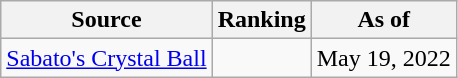<table class="wikitable" style="text-align:center">
<tr>
<th>Source</th>
<th>Ranking</th>
<th>As of</th>
</tr>
<tr>
<td align=left><a href='#'>Sabato's Crystal Ball</a></td>
<td></td>
<td>May 19, 2022</td>
</tr>
</table>
